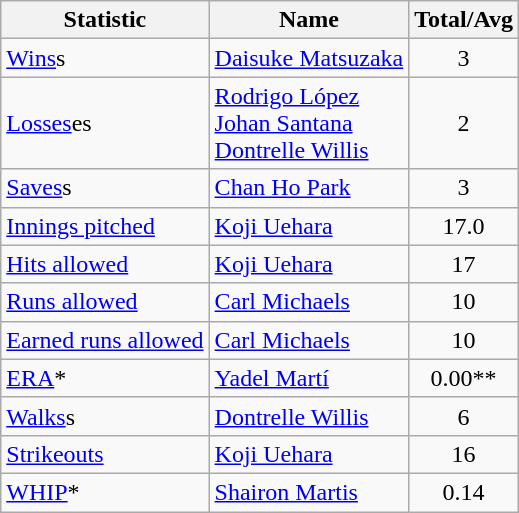<table class=wikitable>
<tr>
<th>Statistic</th>
<th>Name</th>
<th>Total/Avg</th>
</tr>
<tr>
<td><a href='#'>Wins</a>s</td>
<td> <a href='#'>Daisuke Matsuzaka</a></td>
<td align=center>3</td>
</tr>
<tr>
<td><a href='#'>Losses</a>es</td>
<td> <a href='#'>Rodrigo López</a><br> <a href='#'>Johan Santana</a><br> <a href='#'>Dontrelle Willis</a></td>
<td align=center>2</td>
</tr>
<tr>
<td><a href='#'>Saves</a>s</td>
<td> <a href='#'>Chan Ho Park</a></td>
<td align=center>3</td>
</tr>
<tr>
<td><a href='#'>Innings pitched</a></td>
<td> <a href='#'>Koji Uehara</a></td>
<td align=center>17.0</td>
</tr>
<tr>
<td><a href='#'>Hits allowed</a></td>
<td> <a href='#'>Koji Uehara</a></td>
<td align=center>17</td>
</tr>
<tr>
<td><a href='#'>Runs allowed</a></td>
<td> <a href='#'>Carl Michaels</a></td>
<td align=center>10</td>
</tr>
<tr>
<td><a href='#'>Earned runs allowed</a></td>
<td> <a href='#'>Carl Michaels</a></td>
<td align=center>10</td>
</tr>
<tr>
<td><a href='#'>ERA</a>*</td>
<td> <a href='#'>Yadel Martí</a></td>
<td align=center>0.00**</td>
</tr>
<tr>
<td><a href='#'>Walks</a>s</td>
<td> <a href='#'>Dontrelle Willis</a></td>
<td align=center>6</td>
</tr>
<tr>
<td><a href='#'>Strikeouts</a></td>
<td> <a href='#'>Koji Uehara</a></td>
<td align=center>16</td>
</tr>
<tr>
<td><a href='#'>WHIP</a>*</td>
<td> <a href='#'>Shairon Martis</a></td>
<td align=center>0.14</td>
</tr>
</table>
